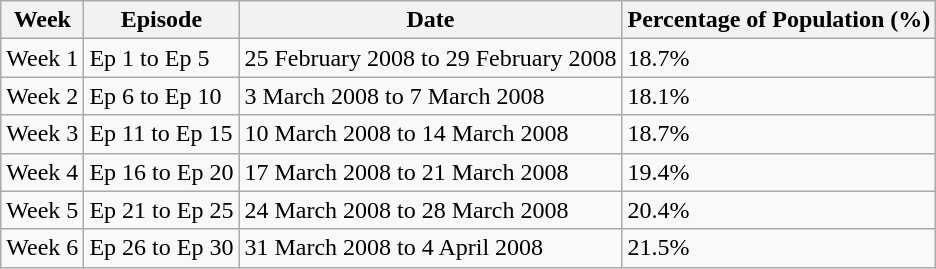<table class="wikitable">
<tr>
<th>Week</th>
<th>Episode</th>
<th>Date</th>
<th>Percentage of Population (%)</th>
</tr>
<tr>
<td>Week 1</td>
<td>Ep 1 to Ep 5</td>
<td>25 February 2008 to 29 February 2008</td>
<td>18.7%</td>
</tr>
<tr>
<td>Week 2</td>
<td>Ep 6 to Ep 10</td>
<td>3 March 2008 to 7 March 2008</td>
<td>18.1%</td>
</tr>
<tr>
<td>Week 3</td>
<td>Ep 11 to Ep 15</td>
<td>10 March 2008 to 14 March 2008</td>
<td>18.7%</td>
</tr>
<tr>
<td>Week 4</td>
<td>Ep 16 to Ep 20</td>
<td>17 March 2008 to 21 March 2008</td>
<td>19.4%</td>
</tr>
<tr>
<td>Week 5</td>
<td>Ep 21 to Ep 25</td>
<td>24 March 2008 to 28 March 2008</td>
<td>20.4%</td>
</tr>
<tr>
<td>Week 6</td>
<td>Ep 26 to Ep 30</td>
<td>31 March 2008 to 4 April 2008</td>
<td>21.5%</td>
</tr>
</table>
